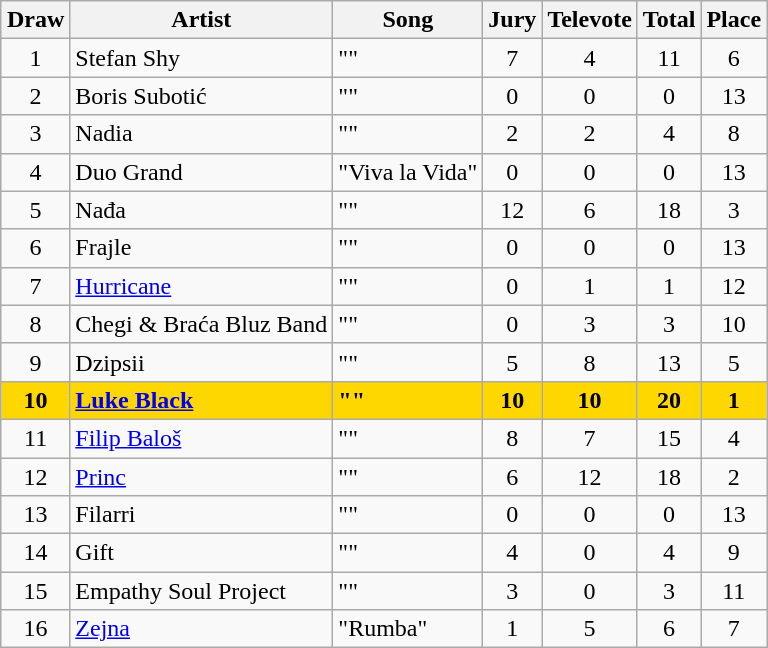<table class="sortable wikitable" style="margin: 1em auto 1em auto; text-align:center;">
<tr>
<th>Draw</th>
<th>Artist</th>
<th>Song</th>
<th>Jury</th>
<th>Televote</th>
<th>Total</th>
<th>Place</th>
</tr>
<tr>
<td>1</td>
<td align="left">Stefan Shy</td>
<td align="left">""</td>
<td>7</td>
<td>4</td>
<td>11</td>
<td>6</td>
</tr>
<tr>
<td>2</td>
<td align="left">Boris Subotić</td>
<td align="left">""</td>
<td>0</td>
<td>0</td>
<td>0</td>
<td>13</td>
</tr>
<tr>
<td>3</td>
<td align="left">Nadia</td>
<td align="left">""</td>
<td>2</td>
<td>2</td>
<td>4</td>
<td>8</td>
</tr>
<tr>
<td>4</td>
<td align="left">Duo Grand</td>
<td align="left">"Viva la Vida"</td>
<td>0</td>
<td>0</td>
<td>0</td>
<td data-sort-value="14">13</td>
</tr>
<tr>
<td>5</td>
<td align="left">Nađa</td>
<td align="left">""</td>
<td>12</td>
<td>6</td>
<td>18</td>
<td>3</td>
</tr>
<tr>
<td>6</td>
<td align="left">Frajle</td>
<td align="left">""</td>
<td>0</td>
<td>0</td>
<td>0</td>
<td data-sort-value="15">13</td>
</tr>
<tr>
<td>7</td>
<td align="left"><a href='#'>Hurricane</a></td>
<td align="left">""</td>
<td data-sort-value="0.1">0</td>
<td>1</td>
<td>1</td>
<td>12</td>
</tr>
<tr bgcolor="">
<td>8</td>
<td align="left">Chegi & Braća Bluz Band</td>
<td align="left">""</td>
<td>0</td>
<td>3</td>
<td>3</td>
<td>10</td>
</tr>
<tr>
<td>9</td>
<td align="left">Dzipsii</td>
<td align="left">""</td>
<td>5</td>
<td>8</td>
<td>13</td>
<td>5</td>
</tr>
<tr style="font-weight:bold; background:gold;">
<td>10</td>
<td align="left"><a href='#'>Luke Black</a></td>
<td align="left">""</td>
<td>10</td>
<td>10</td>
<td>20</td>
<td>1</td>
</tr>
<tr>
<td>11</td>
<td align="left"><a href='#'>Filip Baloš</a></td>
<td align="left">""</td>
<td>8</td>
<td>7</td>
<td>15</td>
<td>4</td>
</tr>
<tr>
<td>12</td>
<td align="left"><a href='#'>Princ</a></td>
<td align="left">""</td>
<td>6</td>
<td>12</td>
<td>18</td>
<td>2</td>
</tr>
<tr>
<td>13</td>
<td align="left">Filarri</td>
<td align="left">""</td>
<td>0</td>
<td>0</td>
<td>0</td>
<td data-sort-value="16">13</td>
</tr>
<tr>
<td>14</td>
<td align="left">Gift</td>
<td align="left">""</td>
<td>4</td>
<td>0</td>
<td>4</td>
<td>9</td>
</tr>
<tr>
<td>15</td>
<td align="left">Empathy Soul Project</td>
<td align="left">""</td>
<td>3</td>
<td>0</td>
<td>3</td>
<td>11</td>
</tr>
<tr>
<td>16</td>
<td align="left"><a href='#'>Zejna</a></td>
<td align="left">"Rumba"</td>
<td>1</td>
<td>5</td>
<td>6</td>
<td>7</td>
</tr>
</table>
